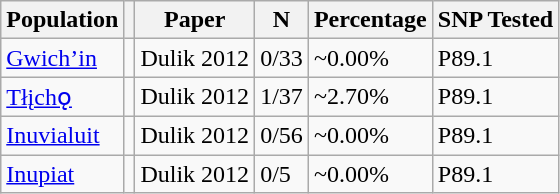<table class="wikitable">
<tr>
<th>Population</th>
<th></th>
<th>Paper</th>
<th>N</th>
<th>Percentage</th>
<th>SNP Tested</th>
</tr>
<tr>
<td><a href='#'>Gwich’in</a></td>
<td></td>
<td>Dulik 2012</td>
<td>0/33</td>
<td>~0.00%</td>
<td>P89.1</td>
</tr>
<tr>
<td><a href='#'>Tłįchǫ</a></td>
<td></td>
<td>Dulik 2012</td>
<td>1/37</td>
<td>~2.70%</td>
<td>P89.1</td>
</tr>
<tr>
<td><a href='#'>Inuvialuit</a></td>
<td></td>
<td>Dulik 2012</td>
<td>0/56</td>
<td>~0.00%</td>
<td>P89.1</td>
</tr>
<tr>
<td><a href='#'>Inupiat</a></td>
<td></td>
<td>Dulik 2012</td>
<td>0/5</td>
<td>~0.00%</td>
<td>P89.1</td>
</tr>
</table>
